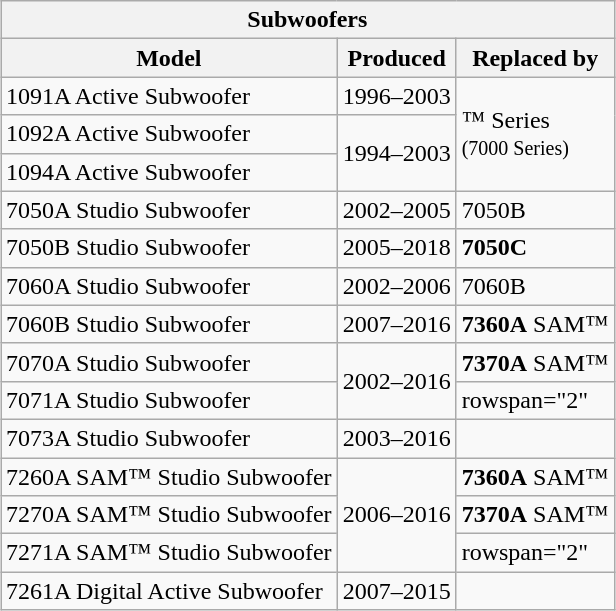<table class="wikitable sortable mw-collapsible mw-collapsed" style="display: inline-table; margin-top: 0px; margin-bottom: 15px; margin-left: 2.5px; margin-right: 0px;">
<tr>
<th colspan="3">Subwoofers</th>
</tr>
<tr>
<th>Model</th>
<th>Produced</th>
<th>Replaced by</th>
</tr>
<tr>
<td>1091A Active Subwoofer</td>
<td style="text-align: center;">1996–2003</td>
<td rowspan="3">™ Series<br><small>(7000 Series)</small></td>
</tr>
<tr>
<td>1092A Active Subwoofer</td>
<td style="text-align: center;" rowspan="2">1994–2003</td>
</tr>
<tr>
<td>1094A Active Subwoofer</td>
</tr>
<tr>
<td>7050A Studio Subwoofer</td>
<td style="text-align: center;">2002–2005</td>
<td>7050B</td>
</tr>
<tr>
<td>7050B Studio Subwoofer</td>
<td style="text-align: center;">2005–2018</td>
<td><strong>7050C</strong></td>
</tr>
<tr>
<td>7060A Studio Subwoofer</td>
<td style="text-align: center;">2002–2006</td>
<td>7060B</td>
</tr>
<tr>
<td>7060B Studio Subwoofer</td>
<td style="text-align: center;">2007–2016</td>
<td><strong>7360A</strong> SAM™</td>
</tr>
<tr>
<td>7070A Studio Subwoofer</td>
<td style="text-align: center;" rowspan="2">2002–2016</td>
<td><strong>7370A</strong> SAM™</td>
</tr>
<tr>
<td>7071A Studio Subwoofer</td>
<td>rowspan="2" </td>
</tr>
<tr>
<td>7073A Studio Subwoofer</td>
<td style="text-align: center;">2003–2016</td>
</tr>
<tr>
<td>7260A SAM™ Studio Subwoofer</td>
<td style="text-align: center;" rowspan="3">2006–2016</td>
<td><strong>7360A</strong> SAM™</td>
</tr>
<tr>
<td>7270A SAM™ Studio Subwoofer</td>
<td><strong>7370A</strong> SAM™</td>
</tr>
<tr>
<td>7271A SAM™ Studio Subwoofer</td>
<td>rowspan="2" </td>
</tr>
<tr>
<td data-sort-value="7261A">7261A Digital Active Subwoofer</td>
<td style="text-align: center;">2007–2015</td>
</tr>
</table>
